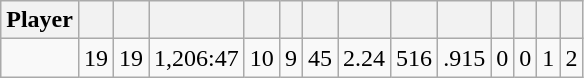<table class="wikitable sortable" style="text-align:center;">
<tr>
<th>Player</th>
<th></th>
<th></th>
<th></th>
<th></th>
<th></th>
<th></th>
<th></th>
<th></th>
<th></th>
<th></th>
<th></th>
<th></th>
<th></th>
</tr>
<tr>
<td></td>
<td>19</td>
<td>19</td>
<td>1,206:47</td>
<td>10</td>
<td>9</td>
<td>45</td>
<td>2.24</td>
<td>516</td>
<td>.915</td>
<td>0</td>
<td>0</td>
<td>1</td>
<td>2</td>
</tr>
</table>
